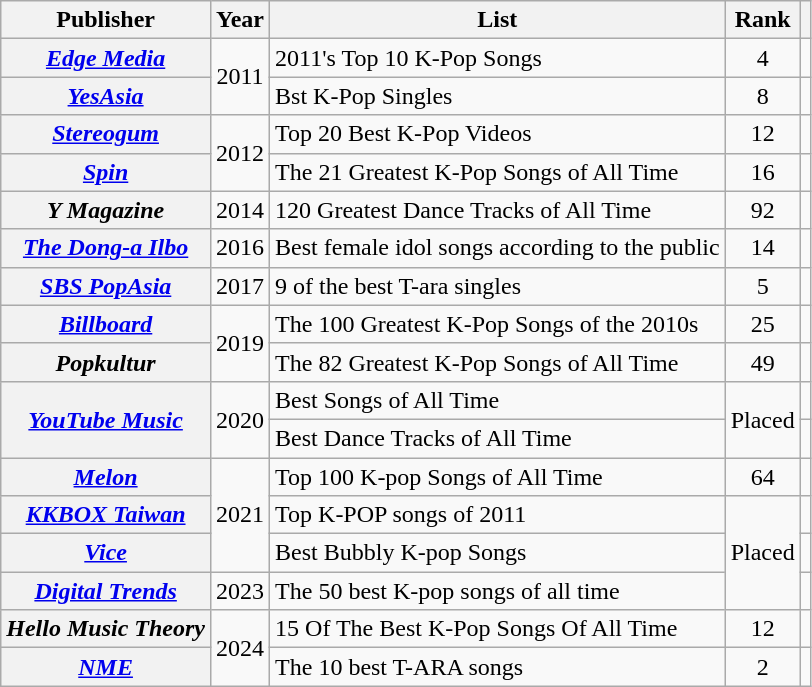<table class="wikitable plainrowheaders sortable">
<tr>
<th>Publisher</th>
<th>Year</th>
<th>List</th>
<th>Rank</th>
<th class="unsortable"></th>
</tr>
<tr>
<th scope="row"><em><a href='#'>Edge Media</a></em></th>
<td rowspan="2" scope="row" style="text-align:center;">2011</td>
<td>2011's Top 10 K-Pop Songs</td>
<td align="center">4</td>
<td></td>
</tr>
<tr>
<th scope="row"><em><a href='#'>YesAsia</a></em></th>
<td>Bst K-Pop Singles</td>
<td align="center">8</td>
<td></td>
</tr>
<tr>
<th scope="row"><em><a href='#'>Stereogum</a></em></th>
<td rowspan="2" scope="row" style="text-align:center;">2012</td>
<td>Top 20 Best K-Pop Videos</td>
<td align="center">12</td>
<td></td>
</tr>
<tr>
<th scope="row"><a href='#'><em>Spin</em></a></th>
<td>The 21 Greatest K-Pop Songs of All Time</td>
<td align="center">16</td>
<td></td>
</tr>
<tr>
<th scope="row"><em>Y Magazine</em></th>
<td scope="row" style="text-align:center;">2014</td>
<td>120 Greatest Dance Tracks of All Time</td>
<td align="center">92</td>
<td></td>
</tr>
<tr>
<th scope="row"><em><a href='#'>The Dong-a Ilbo</a></em></th>
<td scope="row" style="text-align:center;">2016</td>
<td>Best female idol songs according to the public</td>
<td align="center">14</td>
<td></td>
</tr>
<tr>
<th scope="row"><em><a href='#'>SBS PopAsia</a></em></th>
<td scope="row" style="text-align:center;">2017</td>
<td>9 of the best T-ara singles</td>
<td align="center">5</td>
<td></td>
</tr>
<tr>
<th scope="row"><a href='#'><em>Billboard</em></a></th>
<td rowspan="2" scope="row" style="text-align:center;">2019</td>
<td>The 100 Greatest K-Pop Songs of the 2010s</td>
<td align="center">25</td>
<td></td>
</tr>
<tr>
<th scope="row"><em>Popkultur</em></th>
<td>The 82 Greatest K-Pop Songs of All Time</td>
<td align="center">49</td>
<td></td>
</tr>
<tr>
<th scope="row"  rowspan="2"><em><a href='#'>YouTube Music</a></em></th>
<td align="center"  rowspan="2" scope="row">2020</td>
<td>Best Songs of All Time</td>
<td rowspan="2">Placed</td>
<td></td>
</tr>
<tr>
<td>Best Dance Tracks of All Time</td>
<td></td>
</tr>
<tr>
<th scope="row"><a href='#'><em>Melon</em></a></th>
<td rowspan="3" scope="row" style="text-align:center;">2021</td>
<td>Top 100 K-pop Songs of All Time</td>
<td align="center">64</td>
<td></td>
</tr>
<tr>
<th scope="row"><em><a href='#'>KKBOX Taiwan</a></em></th>
<td>Top K-POP songs of 2011</td>
<td align="center" rowspan="3">Placed</td>
<td></td>
</tr>
<tr>
<th scope="row"><a href='#'><em>Vice</em></a></th>
<td>Best Bubbly K-pop Songs</td>
<td></td>
</tr>
<tr>
<th scope="row"><em><a href='#'>Digital Trends</a></em></th>
<td align="center">2023</td>
<td>The 50 best K-pop songs of all time</td>
<td></td>
</tr>
<tr>
<th scope="row"><em>Hello Music Theory</em></th>
<td rowspan="2" scope="row" style="text-align:center;">2024</td>
<td>15 Of The Best K-Pop Songs Of All Time</td>
<td align="center">12</td>
<td></td>
</tr>
<tr>
<th scope="row"><em><a href='#'>NME</a></em></th>
<td>The 10 best T-ARA songs</td>
<td align="center">2</td>
<td></td>
</tr>
</table>
